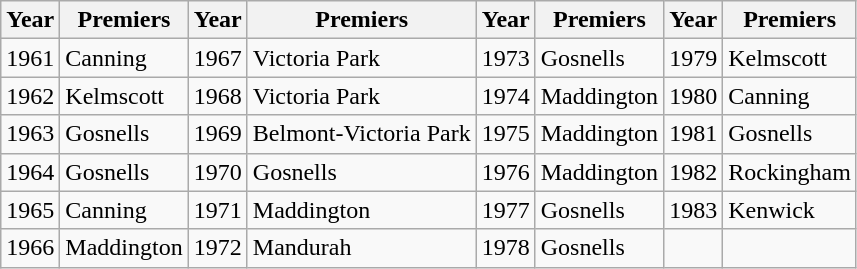<table class="wikitable">
<tr>
<th>Year</th>
<th>Premiers</th>
<th>Year</th>
<th>Premiers</th>
<th>Year</th>
<th>Premiers</th>
<th>Year</th>
<th>Premiers</th>
</tr>
<tr>
<td>1961</td>
<td>Canning</td>
<td>1967</td>
<td>Victoria Park</td>
<td>1973</td>
<td>Gosnells</td>
<td>1979</td>
<td>Kelmscott</td>
</tr>
<tr>
<td>1962</td>
<td>Kelmscott</td>
<td>1968</td>
<td>Victoria Park</td>
<td>1974</td>
<td>Maddington</td>
<td>1980</td>
<td>Canning</td>
</tr>
<tr>
<td>1963</td>
<td>Gosnells</td>
<td>1969</td>
<td>Belmont-Victoria Park</td>
<td>1975</td>
<td>Maddington</td>
<td>1981</td>
<td>Gosnells</td>
</tr>
<tr>
<td>1964</td>
<td>Gosnells</td>
<td>1970</td>
<td>Gosnells</td>
<td>1976</td>
<td>Maddington</td>
<td>1982</td>
<td>Rockingham</td>
</tr>
<tr>
<td>1965</td>
<td>Canning</td>
<td>1971</td>
<td>Maddington</td>
<td>1977</td>
<td>Gosnells</td>
<td>1983</td>
<td>Kenwick</td>
</tr>
<tr>
<td>1966</td>
<td>Maddington</td>
<td>1972</td>
<td>Mandurah</td>
<td>1978</td>
<td>Gosnells</td>
<td></td>
<td></td>
</tr>
</table>
